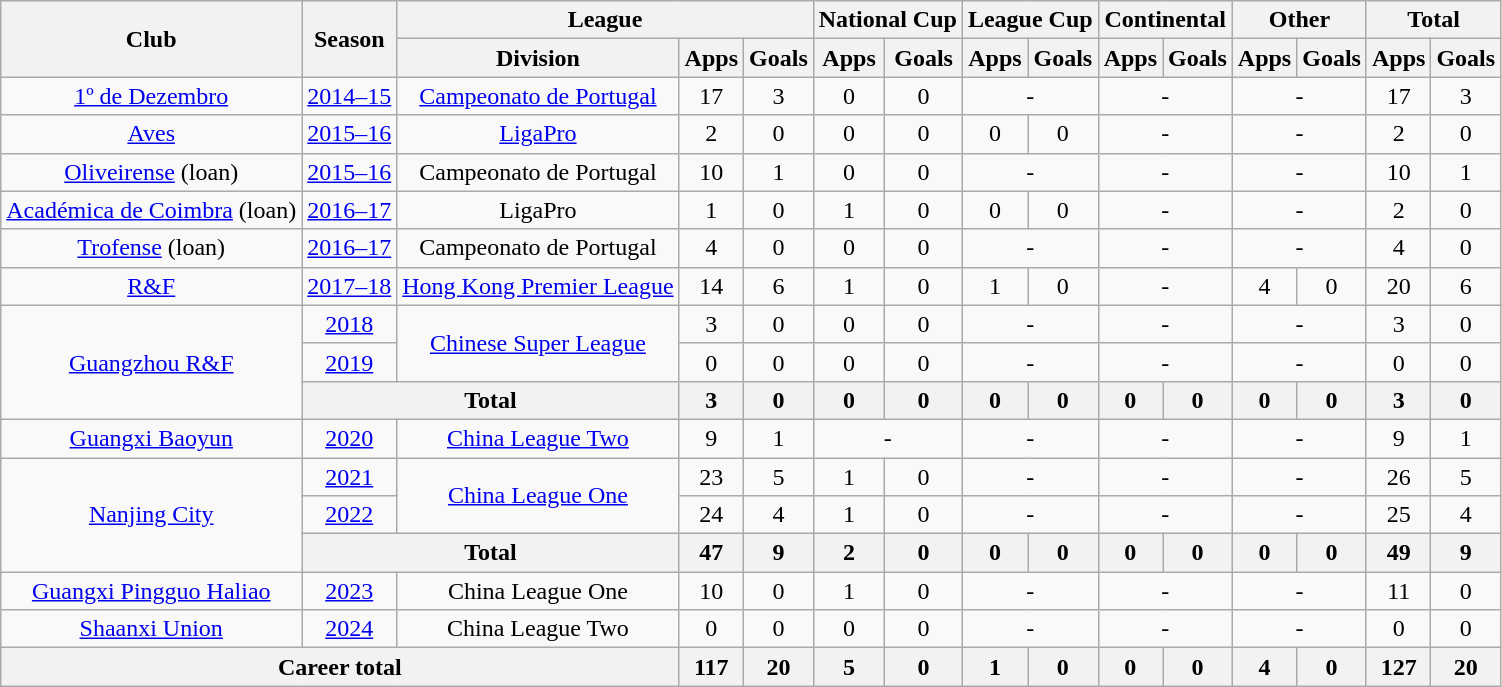<table class="wikitable" style="text-align: center">
<tr>
<th rowspan="2">Club</th>
<th rowspan="2">Season</th>
<th colspan="3">League</th>
<th colspan="2">National Cup</th>
<th colspan="2">League Cup</th>
<th colspan="2">Continental</th>
<th colspan="2">Other</th>
<th colspan="2">Total</th>
</tr>
<tr>
<th>Division</th>
<th>Apps</th>
<th>Goals</th>
<th>Apps</th>
<th>Goals</th>
<th>Apps</th>
<th>Goals</th>
<th>Apps</th>
<th>Goals</th>
<th>Apps</th>
<th>Goals</th>
<th>Apps</th>
<th>Goals</th>
</tr>
<tr>
<td><a href='#'>1º de Dezembro</a></td>
<td><a href='#'>2014–15</a></td>
<td><a href='#'>Campeonato de Portugal</a></td>
<td>17</td>
<td>3</td>
<td>0</td>
<td>0</td>
<td colspan="2">-</td>
<td colspan="2">-</td>
<td colspan="2">-</td>
<td>17</td>
<td>3</td>
</tr>
<tr>
<td><a href='#'>Aves</a></td>
<td><a href='#'>2015–16</a></td>
<td><a href='#'>LigaPro</a></td>
<td>2</td>
<td>0</td>
<td>0</td>
<td>0</td>
<td>0</td>
<td>0</td>
<td colspan="2">-</td>
<td colspan="2">-</td>
<td>2</td>
<td>0</td>
</tr>
<tr>
<td><a href='#'>Oliveirense</a> (loan)</td>
<td><a href='#'>2015–16</a></td>
<td>Campeonato de Portugal</td>
<td>10</td>
<td>1</td>
<td>0</td>
<td>0</td>
<td colspan="2">-</td>
<td colspan="2">-</td>
<td colspan="2">-</td>
<td>10</td>
<td>1</td>
</tr>
<tr>
<td><a href='#'>Académica de Coimbra</a> (loan)</td>
<td><a href='#'>2016–17</a></td>
<td>LigaPro</td>
<td>1</td>
<td>0</td>
<td>1</td>
<td>0</td>
<td>0</td>
<td>0</td>
<td colspan="2">-</td>
<td colspan="2">-</td>
<td>2</td>
<td>0</td>
</tr>
<tr>
<td><a href='#'>Trofense</a> (loan)</td>
<td><a href='#'>2016–17</a></td>
<td>Campeonato de Portugal</td>
<td>4</td>
<td>0</td>
<td>0</td>
<td>0</td>
<td colspan="2">-</td>
<td colspan="2">-</td>
<td colspan="2">-</td>
<td>4</td>
<td>0</td>
</tr>
<tr>
<td><a href='#'>R&F</a></td>
<td><a href='#'>2017–18</a></td>
<td><a href='#'>Hong Kong Premier League</a></td>
<td>14</td>
<td>6</td>
<td>1</td>
<td>0</td>
<td>1</td>
<td>0</td>
<td colspan="2">-</td>
<td>4</td>
<td>0</td>
<td>20</td>
<td>6</td>
</tr>
<tr>
<td rowspan=3><a href='#'>Guangzhou R&F</a></td>
<td><a href='#'>2018</a></td>
<td rowspan=2><a href='#'>Chinese Super League</a></td>
<td>3</td>
<td>0</td>
<td>0</td>
<td>0</td>
<td colspan="2">-</td>
<td colspan="2">-</td>
<td colspan="2">-</td>
<td>3</td>
<td>0</td>
</tr>
<tr>
<td><a href='#'>2019</a></td>
<td>0</td>
<td>0</td>
<td>0</td>
<td>0</td>
<td colspan="2">-</td>
<td colspan="2">-</td>
<td colspan="2">-</td>
<td>0</td>
<td>0</td>
</tr>
<tr>
<th colspan=2>Total</th>
<th>3</th>
<th>0</th>
<th>0</th>
<th>0</th>
<th>0</th>
<th>0</th>
<th>0</th>
<th>0</th>
<th>0</th>
<th>0</th>
<th>3</th>
<th>0</th>
</tr>
<tr>
<td><a href='#'>Guangxi Baoyun</a></td>
<td><a href='#'>2020</a></td>
<td><a href='#'>China League Two</a></td>
<td>9</td>
<td>1</td>
<td colspan="2">-</td>
<td colspan="2">-</td>
<td colspan="2">-</td>
<td colspan="2">-</td>
<td>9</td>
<td>1</td>
</tr>
<tr>
<td rowspan=3><a href='#'>Nanjing City</a></td>
<td><a href='#'>2021</a></td>
<td rowspan=2><a href='#'>China League One</a></td>
<td>23</td>
<td>5</td>
<td>1</td>
<td>0</td>
<td colspan="2">-</td>
<td colspan="2">-</td>
<td colspan="2">-</td>
<td>26</td>
<td>5</td>
</tr>
<tr>
<td><a href='#'>2022</a></td>
<td>24</td>
<td>4</td>
<td>1</td>
<td>0</td>
<td colspan="2">-</td>
<td colspan="2">-</td>
<td colspan="2">-</td>
<td>25</td>
<td>4</td>
</tr>
<tr>
<th colspan=2>Total</th>
<th>47</th>
<th>9</th>
<th>2</th>
<th>0</th>
<th>0</th>
<th>0</th>
<th>0</th>
<th>0</th>
<th>0</th>
<th>0</th>
<th>49</th>
<th>9</th>
</tr>
<tr>
<td><a href='#'>Guangxi Pingguo Haliao</a></td>
<td><a href='#'>2023</a></td>
<td>China League One</td>
<td>10</td>
<td>0</td>
<td>1</td>
<td>0</td>
<td colspan="2">-</td>
<td colspan="2">-</td>
<td colspan="2">-</td>
<td>11</td>
<td>0</td>
</tr>
<tr>
<td><a href='#'>Shaanxi Union</a></td>
<td><a href='#'>2024</a></td>
<td>China League Two</td>
<td>0</td>
<td>0</td>
<td>0</td>
<td>0</td>
<td colspan="2">-</td>
<td colspan="2">-</td>
<td colspan="2">-</td>
<td>0</td>
<td>0</td>
</tr>
<tr>
<th colspan=3>Career total</th>
<th>117</th>
<th>20</th>
<th>5</th>
<th>0</th>
<th>1</th>
<th>0</th>
<th>0</th>
<th>0</th>
<th>4</th>
<th>0</th>
<th>127</th>
<th>20</th>
</tr>
</table>
